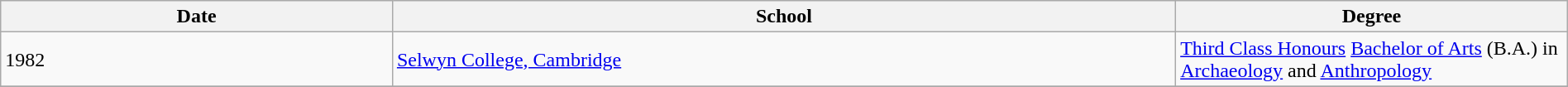<table class="wikitable" style="width:100%;">
<tr>
<th style="width:20%;">Date</th>
<th style="width:40%;">School</th>
<th style="width:20%;">Degree</th>
</tr>
<tr>
<td>1982</td>
<td><a href='#'>Selwyn College, Cambridge</a></td>
<td><a href='#'>Third Class Honours</a> <a href='#'>Bachelor of Arts</a> (B.A.) in <a href='#'>Archaeology</a> and <a href='#'>Anthropology</a></td>
</tr>
<tr>
</tr>
</table>
